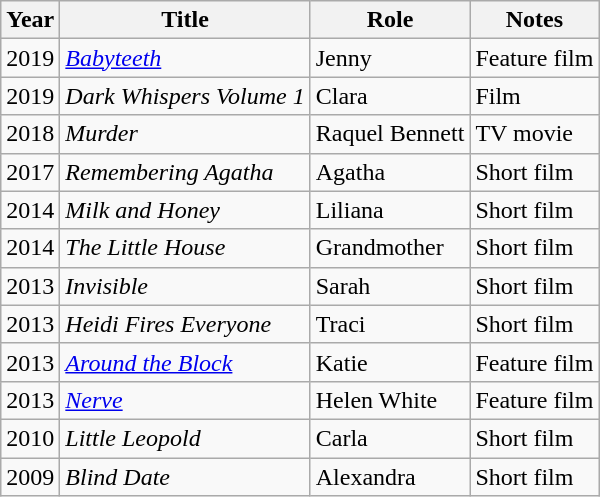<table class="wikitable">
<tr>
<th>Year</th>
<th>Title</th>
<th>Role</th>
<th>Notes</th>
</tr>
<tr>
<td>2019</td>
<td><em><a href='#'>Babyteeth</a></em></td>
<td>Jenny</td>
<td>Feature film</td>
</tr>
<tr>
<td>2019</td>
<td><em>Dark Whispers Volume 1</em></td>
<td>Clara</td>
<td>Film</td>
</tr>
<tr>
<td>2018</td>
<td><em>Murder</em></td>
<td>Raquel Bennett</td>
<td>TV movie</td>
</tr>
<tr>
<td>2017</td>
<td><em>Remembering Agatha</em></td>
<td>Agatha</td>
<td>Short film</td>
</tr>
<tr>
<td>2014</td>
<td><em>Milk and Honey</em></td>
<td>Liliana</td>
<td>Short film</td>
</tr>
<tr>
<td>2014</td>
<td><em>The Little House</em></td>
<td>Grandmother</td>
<td>Short film</td>
</tr>
<tr>
<td>2013</td>
<td><em>Invisible</em></td>
<td>Sarah</td>
<td>Short film</td>
</tr>
<tr>
<td>2013</td>
<td><em>Heidi Fires Everyone</em></td>
<td>Traci</td>
<td>Short film</td>
</tr>
<tr>
<td>2013</td>
<td><em><a href='#'>Around the Block</a></em></td>
<td>Katie</td>
<td>Feature film</td>
</tr>
<tr>
<td>2013</td>
<td><em><a href='#'>Nerve</a></em></td>
<td>Helen White</td>
<td>Feature film</td>
</tr>
<tr>
<td>2010</td>
<td><em>Little Leopold</em></td>
<td>Carla</td>
<td>Short film</td>
</tr>
<tr>
<td>2009</td>
<td><em>Blind Date</em></td>
<td>Alexandra</td>
<td>Short film</td>
</tr>
</table>
